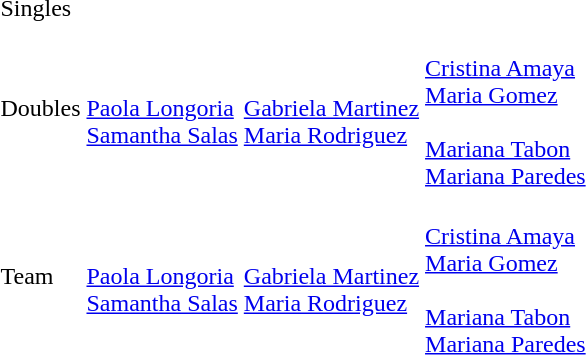<table>
<tr>
<td>Singles</td>
<td></td>
<td></td>
<td><br></td>
</tr>
<tr>
<td>Doubles</td>
<td><br><a href='#'>Paola Longoria</a><br><a href='#'>Samantha Salas</a></td>
<td><br><a href='#'>Gabriela Martinez</a><br><a href='#'>Maria Rodriguez</a></td>
<td><br><a href='#'>Cristina Amaya</a><br><a href='#'>Maria Gomez</a><br><br><a href='#'>Mariana Tabon</a><br><a href='#'>Mariana Paredes</a></td>
</tr>
<tr>
<td>Team</td>
<td><br><a href='#'>Paola Longoria</a><br><a href='#'>Samantha Salas</a></td>
<td><br><a href='#'>Gabriela Martinez</a><br><a href='#'>Maria Rodriguez</a></td>
<td><br><a href='#'>Cristina Amaya</a><br><a href='#'>Maria Gomez</a><br><br><a href='#'>Mariana Tabon</a><br><a href='#'>Mariana Paredes</a></td>
</tr>
<tr>
</tr>
</table>
